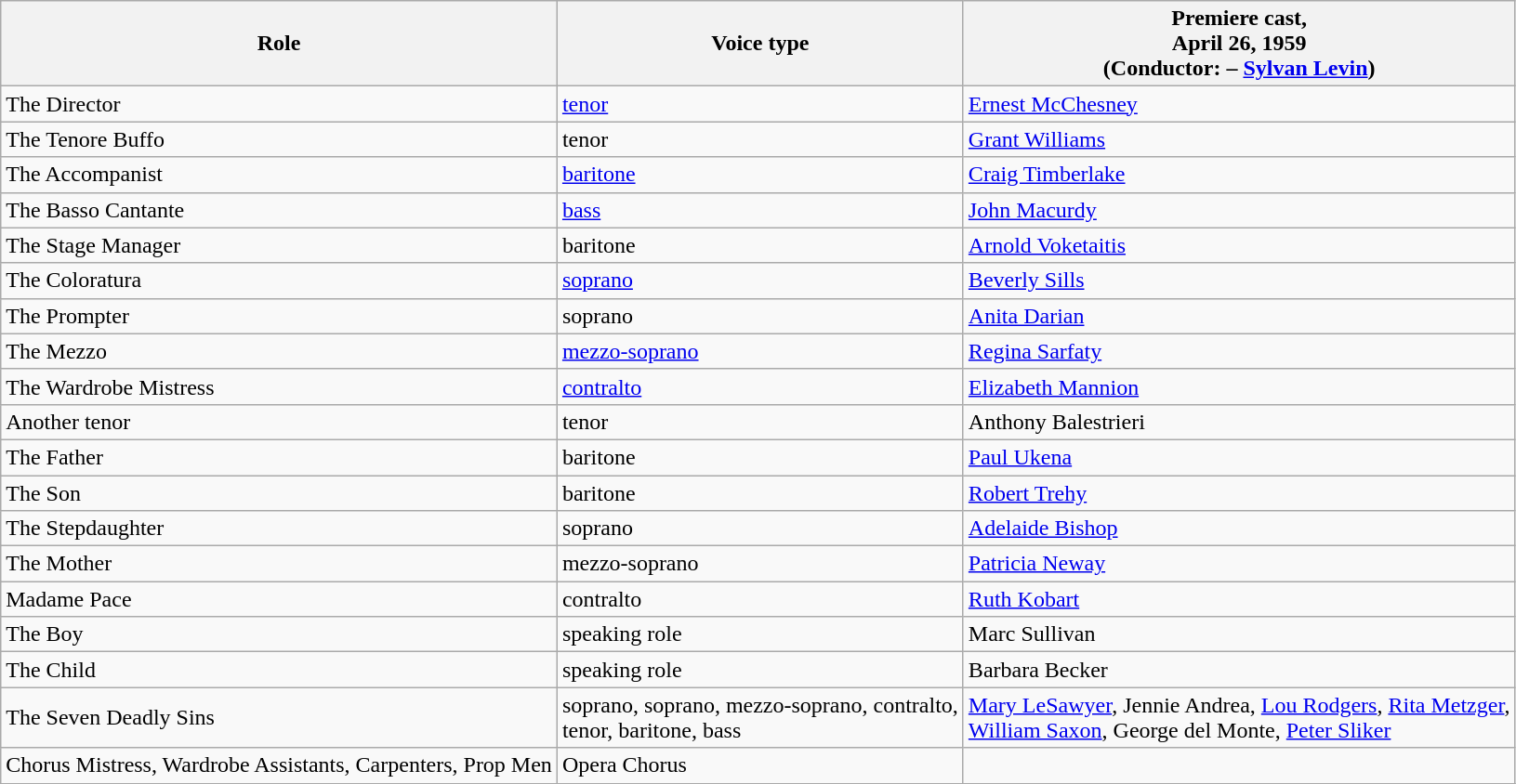<table class="wikitable">
<tr>
<th>Role</th>
<th>Voice type</th>
<th>Premiere cast,<br> April 26, 1959 <br>(Conductor: – <a href='#'>Sylvan Levin</a>)</th>
</tr>
<tr>
<td>The Director</td>
<td><a href='#'>tenor</a></td>
<td><a href='#'>Ernest McChesney</a></td>
</tr>
<tr>
<td>The Tenore Buffo</td>
<td>tenor</td>
<td><a href='#'>Grant Williams</a></td>
</tr>
<tr>
<td>The Accompanist</td>
<td><a href='#'>baritone</a></td>
<td><a href='#'>Craig Timberlake</a></td>
</tr>
<tr>
<td>The Basso Cantante</td>
<td><a href='#'>bass</a></td>
<td><a href='#'>John Macurdy</a></td>
</tr>
<tr>
<td>The Stage Manager</td>
<td>baritone</td>
<td><a href='#'>Arnold Voketaitis</a></td>
</tr>
<tr>
<td>The Coloratura</td>
<td><a href='#'>soprano</a></td>
<td><a href='#'>Beverly Sills</a></td>
</tr>
<tr>
<td>The Prompter</td>
<td>soprano</td>
<td><a href='#'>Anita Darian</a></td>
</tr>
<tr>
<td>The Mezzo</td>
<td><a href='#'>mezzo-soprano</a></td>
<td><a href='#'>Regina Sarfaty</a></td>
</tr>
<tr>
<td>The Wardrobe Mistress</td>
<td><a href='#'>contralto</a></td>
<td><a href='#'>Elizabeth Mannion</a></td>
</tr>
<tr>
<td>Another tenor</td>
<td>tenor</td>
<td>Anthony Balestrieri</td>
</tr>
<tr>
<td>The Father</td>
<td>baritone</td>
<td><a href='#'>Paul Ukena</a></td>
</tr>
<tr>
<td>The Son</td>
<td>baritone</td>
<td><a href='#'>Robert Trehy</a></td>
</tr>
<tr>
<td>The Stepdaughter</td>
<td>soprano</td>
<td><a href='#'>Adelaide Bishop</a></td>
</tr>
<tr>
<td>The Mother</td>
<td>mezzo-soprano</td>
<td><a href='#'>Patricia Neway</a></td>
</tr>
<tr>
<td>Madame Pace</td>
<td>contralto</td>
<td><a href='#'>Ruth Kobart</a></td>
</tr>
<tr>
<td>The Boy</td>
<td>speaking role</td>
<td>Marc Sullivan</td>
</tr>
<tr>
<td>The Child</td>
<td>speaking role</td>
<td>Barbara Becker</td>
</tr>
<tr>
<td>The Seven Deadly Sins</td>
<td>soprano, soprano, mezzo-soprano, contralto,<br>tenor, baritone, bass</td>
<td><a href='#'>Mary LeSawyer</a>, Jennie Andrea, <a href='#'>Lou Rodgers</a>, <a href='#'>Rita Metzger</a>,<br><a href='#'>William Saxon</a>, George del Monte, <a href='#'>Peter Sliker</a></td>
</tr>
<tr>
<td>Chorus Mistress, Wardrobe Assistants, Carpenters, Prop Men</td>
<td>Opera Chorus</td>
<td></td>
</tr>
<tr>
</tr>
</table>
